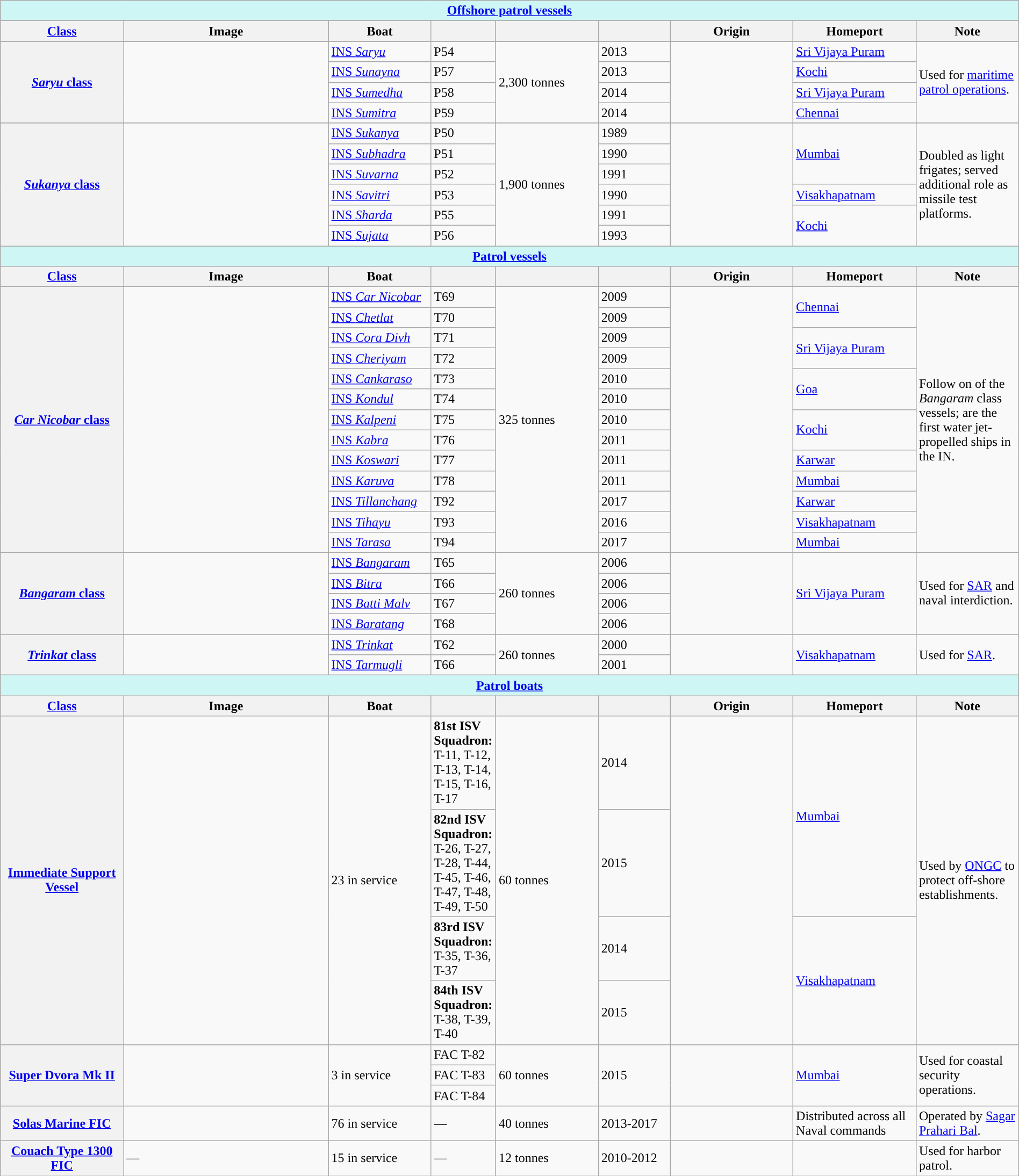<table class="wikitable" style="margin:auto; width:100%;">
<tr>
<th colspan="9" style="align: center; background: #CEF6F5;"><a href='#'>Offshore patrol vessels</a></th>
</tr>
<tr>
<th style="text-align:center; width:12%;"><a href='#'>Class</a></th>
<th style="text-align:center; width:20%;">Image</th>
<th style="text-align:center; width:10%;">Boat</th>
<th style="text-align:center; width:5%;"></th>
<th style="text-align:center; width:10%;"></th>
<th style="text-align:center; width:7%;"></th>
<th style="text-align:center; width:12%;">Origin</th>
<th style="text-align:center; width:12%;">Homeport</th>
<th style="text-align:center; width:10%;">Note</th>
</tr>
<tr>
<th rowspan="4"><a href='#'><em>Saryu</em> class</a></th>
<td rowspan="4"></td>
<td><a href='#'>INS <em>Saryu</em></a></td>
<td>P54</td>
<td rowspan="4">2,300 tonnes</td>
<td>2013</td>
<td rowspan="4"></td>
<td><a href='#'>Sri Vijaya Puram</a></td>
<td rowspan="4">Used for <a href='#'>maritime patrol operations</a>.</td>
</tr>
<tr>
<td><a href='#'>INS <em>Sunayna</em></a></td>
<td>P57</td>
<td>2013</td>
<td><a href='#'>Kochi</a></td>
</tr>
<tr>
<td><a href='#'>INS <em>Sumedha</em></a></td>
<td>P58</td>
<td>2014</td>
<td><a href='#'>Sri Vijaya Puram</a></td>
</tr>
<tr>
<td><a href='#'>INS <em>Sumitra</em></a></td>
<td>P59</td>
<td>2014</td>
<td><a href='#'>Chennai</a></td>
</tr>
<tr>
</tr>
<tr>
<th rowspan="6"><a href='#'><em>Sukanya</em> class</a></th>
<td rowspan="6"></td>
<td><a href='#'>INS <em>Sukanya</em></a></td>
<td>P50</td>
<td rowspan="6">1,900 tonnes</td>
<td>1989</td>
<td rowspan="6"><br></td>
<td rowspan="3"><a href='#'>Mumbai</a></td>
<td rowspan="6">Doubled as light frigates; served additional role as missile test platforms.</td>
</tr>
<tr>
<td><a href='#'>INS <em>Subhadra</em></a></td>
<td>P51</td>
<td>1990</td>
</tr>
<tr>
<td><a href='#'>INS <em>Suvarna</em></a></td>
<td>P52</td>
<td>1991</td>
</tr>
<tr>
<td><a href='#'>INS <em>Savitri</em></a></td>
<td>P53</td>
<td>1990</td>
<td><a href='#'>Visakhapatnam</a></td>
</tr>
<tr>
<td><a href='#'>INS <em>Sharda</em></a></td>
<td>P55</td>
<td>1991</td>
<td rowspan="2"><a href='#'>Kochi</a></td>
</tr>
<tr>
<td><a href='#'>INS <em>Sujata</em></a></td>
<td>P56</td>
<td>1993</td>
</tr>
<tr>
<th colspan="9" style="align: center; background: #CEF6F5;"><a href='#'>Patrol vessels</a></th>
</tr>
<tr>
<th style="text-align:center; width:12%;"><a href='#'>Class</a></th>
<th style="text-align:center; width:20%;">Image</th>
<th style="text-align:center; width:10%;">Boat</th>
<th style="text-align:center; width:5%;"></th>
<th style="text-align:center; width:10%;"></th>
<th style="text-align:center; width:7%;"></th>
<th style="text-align:center; width:12%;">Origin</th>
<th style="text-align:center; width:12%;">Homeport</th>
<th style="text-align:center; width:10%;">Note</th>
</tr>
<tr>
<th rowspan="13"><a href='#'><em>Car Nicobar</em> class</a></th>
<td rowspan="13"></td>
<td><a href='#'>INS <em>Car Nicobar</em></a></td>
<td>T69</td>
<td rowspan="13">325 tonnes</td>
<td>2009</td>
<td rowspan="13"></td>
<td rowspan="2"><a href='#'>Chennai</a></td>
<td rowspan="13">Follow on of the <em>Bangaram</em> class vessels; are the first water jet-propelled ships in the IN.</td>
</tr>
<tr>
<td><a href='#'>INS <em>Chetlat</em></a></td>
<td>T70</td>
<td>2009</td>
</tr>
<tr>
<td><a href='#'>INS <em>Cora Divh</em></a></td>
<td>T71</td>
<td>2009</td>
<td rowspan="2"><a href='#'>Sri Vijaya Puram</a></td>
</tr>
<tr>
<td><a href='#'>INS <em>Cheriyam</em></a></td>
<td>T72</td>
<td>2009</td>
</tr>
<tr>
<td><a href='#'>INS <em>Cankaraso</em></a></td>
<td>T73</td>
<td>2010</td>
<td rowspan="2"><a href='#'>Goa</a></td>
</tr>
<tr>
<td><a href='#'>INS <em>Kondul</em></a></td>
<td>T74</td>
<td>2010</td>
</tr>
<tr>
<td><a href='#'>INS <em>Kalpeni</em></a></td>
<td>T75</td>
<td>2010</td>
<td rowspan="2"><a href='#'>Kochi</a></td>
</tr>
<tr>
<td><a href='#'>INS <em>Kabra</em></a></td>
<td>T76</td>
<td>2011</td>
</tr>
<tr>
<td><a href='#'>INS <em>Koswari</em></a></td>
<td>T77</td>
<td>2011</td>
<td><a href='#'>Karwar</a></td>
</tr>
<tr>
<td><a href='#'>INS <em>Karuva</em></a></td>
<td>T78</td>
<td>2011</td>
<td><a href='#'>Mumbai</a></td>
</tr>
<tr>
<td><a href='#'>INS <em>Tillanchang</em></a></td>
<td>T92</td>
<td>2017</td>
<td><a href='#'>Karwar</a></td>
</tr>
<tr>
<td><a href='#'>INS <em>Tihayu</em></a></td>
<td>T93</td>
<td>2016</td>
<td><a href='#'>Visakhapatnam</a></td>
</tr>
<tr>
<td><a href='#'>INS <em>Tarasa</em></a></td>
<td>T94</td>
<td>2017</td>
<td><a href='#'>Mumbai</a></td>
</tr>
<tr>
<th rowspan="4"><a href='#'><em>Bangaram</em> class</a></th>
<td rowspan="4"></td>
<td><a href='#'>INS <em>Bangaram</em></a></td>
<td>T65</td>
<td rowspan="4">260 tonnes</td>
<td>2006</td>
<td rowspan="4"></td>
<td rowspan="4"><a href='#'>Sri Vijaya Puram</a></td>
<td rowspan="4">Used for <a href='#'>SAR</a> and naval interdiction.</td>
</tr>
<tr>
<td><a href='#'>INS <em>Bitra</em></a></td>
<td>T66</td>
<td>2006</td>
</tr>
<tr>
<td><a href='#'>INS <em>Batti Malv</em></a></td>
<td>T67</td>
<td>2006</td>
</tr>
<tr>
<td><a href='#'>INS <em>Baratang</em></a></td>
<td>T68</td>
<td>2006</td>
</tr>
<tr>
<th rowspan="2"><a href='#'><em>Trinkat</em> class</a></th>
<td rowspan="2"></td>
<td><a href='#'>INS <em>Trinkat</em></a></td>
<td>T62</td>
<td rowspan="2">260 tonnes</td>
<td>2000</td>
<td rowspan="2"></td>
<td rowspan="2"><a href='#'>Visakhapatnam</a></td>
<td rowspan="2">Used for <a href='#'>SAR</a>.</td>
</tr>
<tr>
<td><a href='#'>INS <em>Tarmugli</em></a></td>
<td>T66</td>
<td>2001</td>
</tr>
<tr>
<th colspan="9" style="align: center; background: #CEF6F5;"><a href='#'>Patrol boats</a></th>
</tr>
<tr>
<th style="text-align:center; width:12%;"><a href='#'>Class</a></th>
<th style="text-align:center; width:20%;">Image</th>
<th style="text-align:center; width:10%;">Boat</th>
<th style="text-align:center; width:5%;"></th>
<th style="text-align:center; width:10%;"></th>
<th style="text-align:center; width:7%;"></th>
<th style="text-align:center; width:12%;">Origin</th>
<th style="text-align:center; width:12%;">Homeport</th>
<th style="text-align:center; width:10%;">Note</th>
</tr>
<tr>
<th rowspan="4"><a href='#'>Immediate Support Vessel</a></th>
<td rowspan="4"></td>
<td rowspan="4">23 in service</td>
<td><strong>81st ISV Squadron:</strong><br> T-11, T-12, T-13, T-14, T-15, T-16, T-17</td>
<td rowspan="4">60 tonnes</td>
<td>2014</td>
<td rowspan="4"></td>
<td rowspan="2"><a href='#'>Mumbai</a></td>
<td rowspan="4">Used by <a href='#'>ONGC</a> to protect off-shore establishments.</td>
</tr>
<tr>
<td><strong>82nd ISV Squadron:</strong><br> T-26, T-27, T-28, T-44, T-45, T-46, T-47, T-48, T-49, T-50</td>
<td>2015</td>
</tr>
<tr>
<td><strong>83rd ISV Squadron:</strong><br> T-35, T-36, T-37 <br></td>
<td>2014</td>
<td rowspan="2"><a href='#'>Visakhapatnam</a></td>
</tr>
<tr>
<td><strong>84th ISV Squadron:</strong> T-38, T-39, T-40</td>
<td>2015</td>
</tr>
<tr>
<th rowspan="3"><a href='#'>Super Dvora Mk II</a></th>
<td rowspan="3"></td>
<td rowspan="3">3 in service</td>
<td>FAC T-82</td>
<td rowspan="3">60 tonnes</td>
<td rowspan="3">2015</td>
<td rowspan="3"></td>
<td rowspan="3"><a href='#'>Mumbai</a></td>
<td rowspan="3">Used for coastal security operations.</td>
</tr>
<tr>
<td>FAC T-83</td>
</tr>
<tr>
<td>FAC T-84</td>
</tr>
<tr>
<th rowspan="1"><a href='#'>Solas Marine FIC</a></th>
<td rowspan="1"></td>
<td rowspan="1">76 in service</td>
<td rowspan="1">—</td>
<td rowspan="1">40 tonnes</td>
<td>2013-2017</td>
<td rowspan="1"></td>
<td>Distributed across all Naval commands</td>
<td rowspan="1">Operated by <a href='#'>Sagar Prahari Bal</a>.</td>
</tr>
<tr>
<th rowspan="1"><a href='#'>Couach Type 1300 FIC</a></th>
<td rowspan="1">—</td>
<td rowspan="1">15 in service</td>
<td>—</td>
<td rowspan="1">12 tonnes</td>
<td>2010-2012</td>
<td rowspan="1"></td>
<td></td>
<td rowspan="13">Used for harbor patrol.</td>
</tr>
</table>
